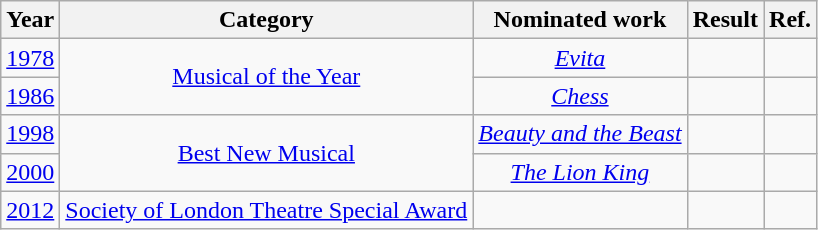<table class="wikitable plainrowheaders" style="text-align:center;">
<tr>
<th>Year</th>
<th>Category</th>
<th>Nominated work</th>
<th>Result</th>
<th>Ref.</th>
</tr>
<tr>
<td><a href='#'>1978</a></td>
<td rowspan="2"><a href='#'>Musical of the Year</a></td>
<td><em><a href='#'>Evita</a></em></td>
<td></td>
<td></td>
</tr>
<tr>
<td><a href='#'>1986</a></td>
<td><em><a href='#'>Chess</a></em></td>
<td></td>
<td></td>
</tr>
<tr>
<td><a href='#'>1998</a></td>
<td rowspan="2"><a href='#'>Best New Musical</a></td>
<td><em><a href='#'>Beauty and the Beast</a></em></td>
<td></td>
<td></td>
</tr>
<tr>
<td><a href='#'>2000</a></td>
<td><em><a href='#'>The Lion King</a></em></td>
<td></td>
<td></td>
</tr>
<tr>
<td><a href='#'>2012</a></td>
<td><a href='#'>Society of London Theatre Special Award</a></td>
<td></td>
<td></td>
<td></td>
</tr>
</table>
